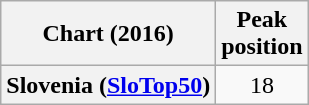<table class="wikitable sortable plainrowheaders" style="text-align:center">
<tr>
<th scope="col">Chart (2016)</th>
<th scope="col">Peak<br>position</th>
</tr>
<tr>
<th scope="row">Slovenia (<a href='#'>SloTop50</a>)</th>
<td>18</td>
</tr>
</table>
